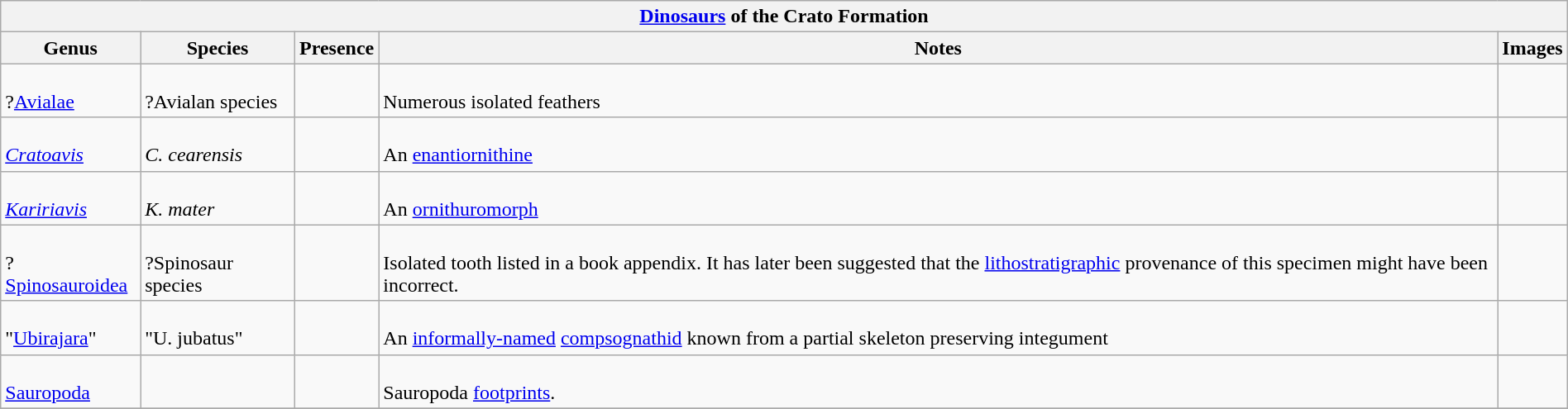<table class="wikitable" align="center" width="100%">
<tr>
<th colspan="5" style="text-align:center"><strong><a href='#'>Dinosaurs</a> of the Crato Formation</strong></th>
</tr>
<tr>
<th>Genus</th>
<th>Species</th>
<th>Presence</th>
<th>Notes</th>
<th>Images</th>
</tr>
<tr>
<td><br>?<a href='#'>Avialae</a></td>
<td><br>?Avialan species</td>
<td></td>
<td><br>Numerous isolated feathers</td>
<td></td>
</tr>
<tr>
<td><br><em><a href='#'>Cratoavis</a></em></td>
<td><br><em>C. cearensis</em></td>
<td></td>
<td><br>An <a href='#'>enantiornithine</a></td>
<td></td>
</tr>
<tr>
<td><br><em><a href='#'>Kaririavis</a></em></td>
<td><br><em>K. mater</em></td>
<td></td>
<td><br>An <a href='#'>ornithuromorph</a></td>
<td></td>
</tr>
<tr>
<td><br>?<a href='#'>Spinosauroidea</a></td>
<td><br>?Spinosaur species</td>
<td></td>
<td><br>Isolated tooth listed in a book appendix. It has later been suggested that the <a href='#'>lithostratigraphic</a> provenance of this specimen might have been incorrect.</td>
<td></td>
</tr>
<tr>
<td><br>"<a href='#'>Ubirajara</a>"</td>
<td><br>"U. jubatus"</td>
<td></td>
<td><br>An <a href='#'>informally-named</a> <a href='#'>compsognathid</a> known from a partial skeleton preserving integument</td>
<td></td>
</tr>
<tr>
<td><br><a href='#'>Sauropoda</a></td>
<td></td>
<td></td>
<td><br>Sauropoda <a href='#'>footprints</a>.</td>
<td></td>
</tr>
<tr>
</tr>
</table>
